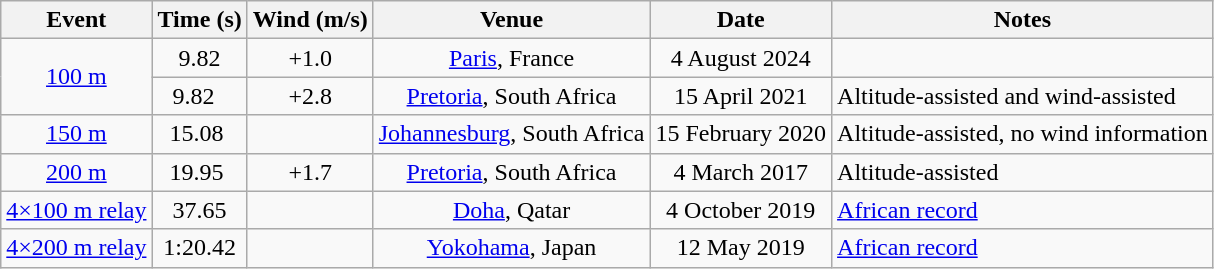<table class=wikitable style=text-align:center>
<tr>
<th>Event</th>
<th>Time (s)</th>
<th>Wind (m/s)</th>
<th>Venue</th>
<th>Date</th>
<th>Notes</th>
</tr>
<tr>
<td rowspan=2><a href='#'>100&nbsp;m</a></td>
<td>9.82</td>
<td>+1.0</td>
<td><a href='#'>Paris</a>, France</td>
<td>4 August 2024</td>
<td></td>
</tr>
<tr>
<td>9.82  </td>
<td>+2.8</td>
<td><a href='#'>Pretoria</a>, South Africa</td>
<td>15 April 2021</td>
<td align=left>Altitude-assisted and wind-assisted</td>
</tr>
<tr>
<td><a href='#'>150&nbsp;m</a></td>
<td>15.08 </td>
<td></td>
<td><a href='#'>Johannesburg</a>, South Africa</td>
<td>15 February 2020</td>
<td align=left>Altitude-assisted, no wind information</td>
</tr>
<tr>
<td><a href='#'>200&nbsp;m</a></td>
<td>19.95 </td>
<td>+1.7</td>
<td><a href='#'>Pretoria</a>, South Africa</td>
<td>4 March 2017</td>
<td align=left>Altitude-assisted</td>
</tr>
<tr>
<td><a href='#'>4×100&nbsp;m relay</a></td>
<td>37.65</td>
<td></td>
<td><a href='#'>Doha</a>, Qatar</td>
<td>4 October 2019</td>
<td align=left><a href='#'>African record</a></td>
</tr>
<tr>
<td><a href='#'>4×200&nbsp;m relay</a></td>
<td>1:20.42</td>
<td></td>
<td><a href='#'>Yokohama</a>, Japan</td>
<td>12 May 2019</td>
<td align=left><a href='#'>African record</a></td>
</tr>
</table>
